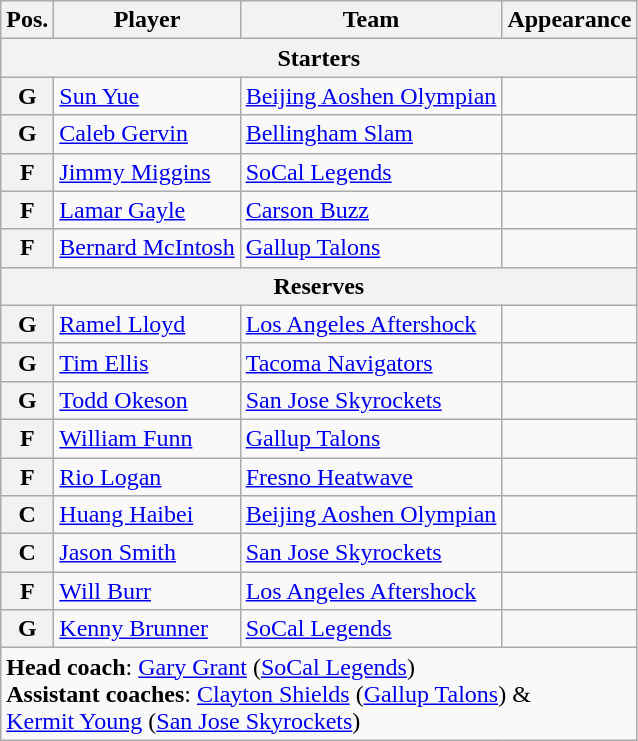<table class="wikitable">
<tr>
<th>Pos.</th>
<th>Player</th>
<th>Team</th>
<th>Appearance</th>
</tr>
<tr>
<th colspan="4">Starters</th>
</tr>
<tr>
<th>G</th>
<td><a href='#'>Sun Yue</a></td>
<td><a href='#'>Beijing Aoshen Olympian</a></td>
<td></td>
</tr>
<tr>
<th>G</th>
<td><a href='#'>Caleb Gervin</a></td>
<td><a href='#'>Bellingham Slam</a></td>
<td></td>
</tr>
<tr>
<th>F</th>
<td><a href='#'>Jimmy Miggins</a></td>
<td><a href='#'>SoCal Legends</a></td>
<td></td>
</tr>
<tr>
<th>F</th>
<td><a href='#'>Lamar Gayle</a></td>
<td><a href='#'>Carson Buzz</a></td>
<td></td>
</tr>
<tr>
<th>F</th>
<td><a href='#'>Bernard McIntosh</a></td>
<td><a href='#'>Gallup Talons</a></td>
<td></td>
</tr>
<tr>
<th colspan="4">Reserves</th>
</tr>
<tr>
<th>G</th>
<td><a href='#'>Ramel Lloyd</a></td>
<td><a href='#'>Los Angeles Aftershock</a></td>
<td></td>
</tr>
<tr>
<th>G</th>
<td><a href='#'>Tim Ellis</a></td>
<td><a href='#'>Tacoma Navigators</a></td>
<td></td>
</tr>
<tr>
<th>G</th>
<td><a href='#'>Todd Okeson</a></td>
<td><a href='#'>San Jose Skyrockets</a></td>
<td></td>
</tr>
<tr>
<th>F</th>
<td><a href='#'>William Funn</a></td>
<td><a href='#'>Gallup Talons</a></td>
<td></td>
</tr>
<tr>
<th>F</th>
<td><a href='#'>Rio Logan</a></td>
<td><a href='#'>Fresno Heatwave</a></td>
<td></td>
</tr>
<tr>
<th>C</th>
<td><a href='#'>Huang Haibei</a></td>
<td><a href='#'>Beijing Aoshen Olympian</a></td>
<td></td>
</tr>
<tr>
<th>C</th>
<td><a href='#'>Jason Smith</a></td>
<td><a href='#'>San Jose Skyrockets</a></td>
<td></td>
</tr>
<tr>
<th>F</th>
<td><a href='#'>Will Burr</a></td>
<td><a href='#'>Los Angeles Aftershock</a></td>
<td></td>
</tr>
<tr>
<th>G</th>
<td><a href='#'>Kenny Brunner</a></td>
<td><a href='#'>SoCal Legends</a></td>
<td></td>
</tr>
<tr>
<td colspan="4"><strong>Head coach</strong>: <a href='#'>Gary Grant</a> (<a href='#'>SoCal Legends</a>) <br> <strong>Assistant coaches</strong>: <a href='#'>Clayton Shields</a> (<a href='#'>Gallup Talons</a>) & <br> <a href='#'>Kermit Young</a> (<a href='#'>San Jose Skyrockets</a>)</td>
</tr>
</table>
